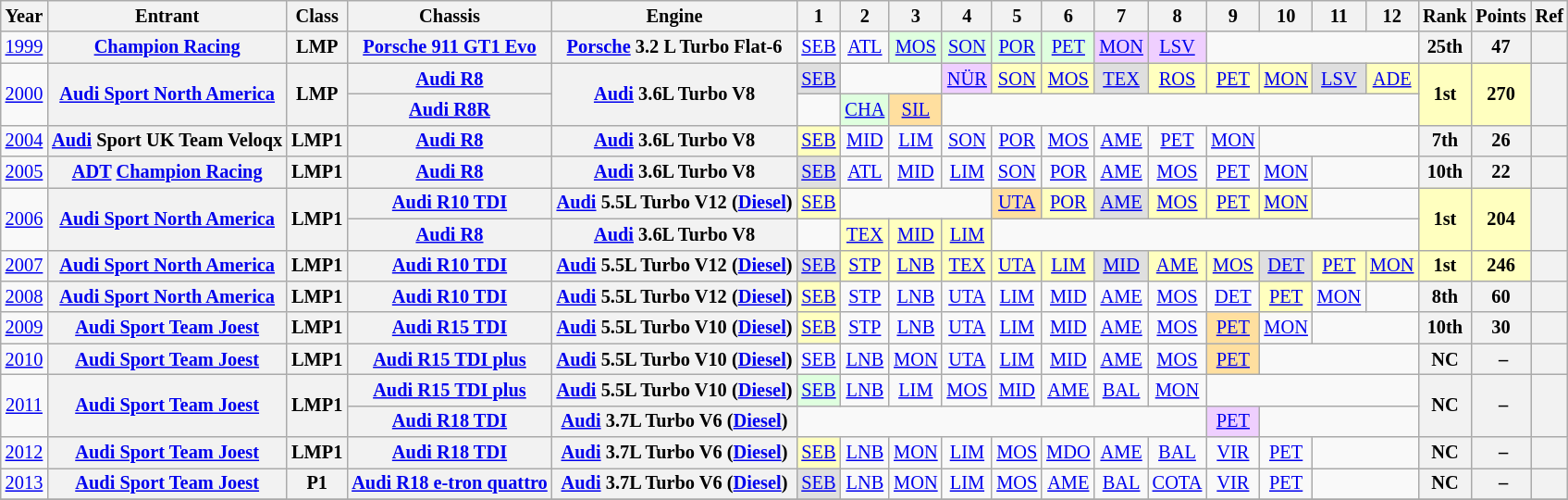<table class="wikitable" style="text-align:center; font-size:85%">
<tr>
<th>Year</th>
<th>Entrant</th>
<th>Class</th>
<th>Chassis</th>
<th>Engine</th>
<th>1</th>
<th>2</th>
<th>3</th>
<th>4</th>
<th>5</th>
<th>6</th>
<th>7</th>
<th>8</th>
<th>9</th>
<th>10</th>
<th>11</th>
<th>12</th>
<th>Rank</th>
<th>Points</th>
<th>Ref</th>
</tr>
<tr>
<td><a href='#'>1999</a></td>
<th nowrap><a href='#'>Champion Racing</a></th>
<th>LMP</th>
<th nowrap><a href='#'>Porsche 911 GT1 Evo</a></th>
<th nowrap><a href='#'>Porsche</a> 3.2 L Turbo Flat-6</th>
<td><a href='#'>SEB</a></td>
<td><a href='#'>ATL</a></td>
<td style="background:#DFFFDF;"><a href='#'>MOS</a><br></td>
<td style="background:#DFFFDF;"><a href='#'>SON</a><br></td>
<td style="background:#DFFFDF;"><a href='#'>POR</a><br></td>
<td style="background:#DFFFDF;"><a href='#'>PET</a><br></td>
<td style="background:#EFCFFF;"><a href='#'>MON</a><br></td>
<td style="background:#EFCFFF;"><a href='#'>LSV</a><br></td>
<td colspan=4></td>
<th>25th</th>
<th>47</th>
<th></th>
</tr>
<tr>
<td rowspan=2><a href='#'>2000</a></td>
<th rowspan=2><a href='#'>Audi Sport North America</a></th>
<th rowspan=2>LMP</th>
<th nowrap><a href='#'>Audi R8</a></th>
<th rowspan=2 nowrap><a href='#'>Audi</a> 3.6L Turbo V8</th>
<td style="background:#DFDFDF;"><a href='#'>SEB</a><br></td>
<td colspan=2></td>
<td style="background:#EFCFFF;"><a href='#'>NÜR</a><br></td>
<td style="background:#FFFFBF;"><a href='#'>SON</a><br></td>
<td style="background:#FFFFBF;"><a href='#'>MOS</a><br></td>
<td style="background:#DFDFDF;"><a href='#'>TEX</a><br></td>
<td style="background:#FFFFBF;"><a href='#'>ROS</a><br></td>
<td style="background:#FFFFBF;"><a href='#'>PET</a><br></td>
<td style="background:#FFFFBF;"><a href='#'>MON</a><br></td>
<td style="background:#DFDFDF;"><a href='#'>LSV</a><br></td>
<td style="background:#FFFFBF;"><a href='#'>ADE</a><br></td>
<th rowspan=2 style="background:#FFFFBF;">1st</th>
<th rowspan=2 style="background:#FFFFBF;">270</th>
<th rowspan=2></th>
</tr>
<tr>
<th nowrap><a href='#'>Audi R8R</a></th>
<td></td>
<td style="background:#DFFFDF;"><a href='#'>CHA</a><br></td>
<td style="background:#FFDF9F;"><a href='#'>SIL</a><br></td>
<td colspan=9></td>
</tr>
<tr>
<td><a href='#'>2004</a></td>
<th nowrap><a href='#'>Audi</a> Sport UK Team Veloqx</th>
<th>LMP1</th>
<th nowrap><a href='#'>Audi R8</a></th>
<th nowrap><a href='#'>Audi</a> 3.6L Turbo V8</th>
<td style="background:#FFFFBF;"><a href='#'>SEB</a><br></td>
<td><a href='#'>MID</a></td>
<td><a href='#'>LIM</a></td>
<td><a href='#'>SON</a></td>
<td><a href='#'>POR</a></td>
<td><a href='#'>MOS</a></td>
<td><a href='#'>AME</a></td>
<td><a href='#'>PET</a></td>
<td><a href='#'>MON</a></td>
<td colspan=3></td>
<th>7th</th>
<th>26</th>
<th></th>
</tr>
<tr>
<td><a href='#'>2005</a></td>
<th nowrap><a href='#'>ADT</a> <a href='#'>Champion Racing</a></th>
<th>LMP1</th>
<th nowrap><a href='#'>Audi R8</a></th>
<th nowrap><a href='#'>Audi</a> 3.6L Turbo V8</th>
<td style="background:#DFDFDF;"><a href='#'>SEB</a><br></td>
<td><a href='#'>ATL</a></td>
<td><a href='#'>MID</a></td>
<td><a href='#'>LIM</a></td>
<td><a href='#'>SON</a></td>
<td><a href='#'>POR</a></td>
<td><a href='#'>AME</a></td>
<td><a href='#'>MOS</a></td>
<td><a href='#'>PET</a></td>
<td><a href='#'>MON</a></td>
<td colspan=2></td>
<th>10th</th>
<th>22</th>
<th></th>
</tr>
<tr>
<td rowspan=2><a href='#'>2006</a></td>
<th rowspan=2 nowrap><a href='#'>Audi Sport North America</a></th>
<th rowspan=2>LMP1</th>
<th nowrap><a href='#'>Audi R10 TDI</a></th>
<th nowrap><a href='#'>Audi</a> 5.5L Turbo V12 (<a href='#'>Diesel</a>)</th>
<td style="background:#FFFFBF;"><a href='#'>SEB</a><br></td>
<td colspan=3></td>
<td style="background:#FFDF9F;"><a href='#'>UTA</a><br></td>
<td style="background:#FFFFBF;"><a href='#'>POR</a><br></td>
<td style="background:#DFDFDF;"><a href='#'>AME</a><br></td>
<td style="background:#FFFFBF;"><a href='#'>MOS</a><br></td>
<td style="background:#FFFFBF;"><a href='#'>PET</a><br></td>
<td style="background:#FFFFBF;"><a href='#'>MON</a><br></td>
<td colspan=2></td>
<th rowspan=2 style="background:#FFFFBF;">1st</th>
<th rowspan=2 style="background:#FFFFBF;">204</th>
<th rowspan=2></th>
</tr>
<tr>
<th nowrap><a href='#'>Audi R8</a></th>
<th nowrap><a href='#'>Audi</a> 3.6L Turbo V8</th>
<td></td>
<td style="background:#FFFFBF;"><a href='#'>TEX</a><br></td>
<td style="background:#FFFFBF;"><a href='#'>MID</a><br></td>
<td style="background:#FFFFBF;"><a href='#'>LIM</a><br></td>
<td colspan=8></td>
</tr>
<tr>
<td><a href='#'>2007</a></td>
<th nowrap><a href='#'>Audi Sport North America</a></th>
<th>LMP1</th>
<th nowrap><a href='#'>Audi R10 TDI</a></th>
<th nowrap><a href='#'>Audi</a> 5.5L Turbo V12 (<a href='#'>Diesel</a>)</th>
<td style="background:#DFDFDF;"><a href='#'>SEB</a><br></td>
<td style="background:#FFFFBF;"><a href='#'>STP</a><br></td>
<td style="background:#FFFFBF;"><a href='#'>LNB</a><br></td>
<td style="background:#FFFFBF;"><a href='#'>TEX</a><br></td>
<td style="background:#FFFFBF;"><a href='#'>UTA</a><br></td>
<td style="background:#FFFFBF;"><a href='#'>LIM</a><br></td>
<td style="background:#DFDFDF;"><a href='#'>MID</a><br></td>
<td style="background:#FFFFBF;"><a href='#'>AME</a><br></td>
<td style="background:#FFFFBF;"><a href='#'>MOS</a><br></td>
<td style="background:#DFDFDF;"><a href='#'>DET</a><br></td>
<td style="background:#FFFFBF;"><a href='#'>PET</a><br></td>
<td style="background:#FFFFBF;"><a href='#'>MON</a><br></td>
<th style="background:#FFFFBF;">1st</th>
<th style="background:#FFFFBF;">246</th>
<th></th>
</tr>
<tr>
<td><a href='#'>2008</a></td>
<th nowrap><a href='#'>Audi Sport North America</a></th>
<th>LMP1</th>
<th nowrap><a href='#'>Audi R10 TDI</a></th>
<th nowrap><a href='#'>Audi</a> 5.5L Turbo V12 (<a href='#'>Diesel</a>)</th>
<td style="background:#FFFFBF;"><a href='#'>SEB</a><br></td>
<td><a href='#'>STP</a></td>
<td><a href='#'>LNB</a></td>
<td><a href='#'>UTA</a></td>
<td><a href='#'>LIM</a></td>
<td><a href='#'>MID</a></td>
<td><a href='#'>AME</a></td>
<td><a href='#'>MOS</a></td>
<td><a href='#'>DET</a></td>
<td style="background:#FFFFBF;"><a href='#'>PET</a><br></td>
<td><a href='#'>MON</a></td>
<td></td>
<th>8th</th>
<th>60</th>
<th></th>
</tr>
<tr>
<td><a href='#'>2009</a></td>
<th nowrap><a href='#'>Audi Sport Team Joest</a></th>
<th>LMP1</th>
<th nowrap><a href='#'>Audi R15 TDI</a></th>
<th nowrap><a href='#'>Audi</a> 5.5L Turbo V10 (<a href='#'>Diesel</a>)</th>
<td style="background:#FFFFBF;"><a href='#'>SEB</a><br></td>
<td><a href='#'>STP</a></td>
<td><a href='#'>LNB</a></td>
<td><a href='#'>UTA</a></td>
<td><a href='#'>LIM</a></td>
<td><a href='#'>MID</a></td>
<td><a href='#'>AME</a></td>
<td><a href='#'>MOS</a></td>
<td style="background:#FFDF9F;"><a href='#'>PET</a><br></td>
<td><a href='#'>MON</a></td>
<td colspan=2></td>
<th>10th</th>
<th>30</th>
<th></th>
</tr>
<tr>
<td><a href='#'>2010</a></td>
<th nowrap><a href='#'>Audi Sport Team Joest</a></th>
<th>LMP1</th>
<th nowrap><a href='#'>Audi R15 TDI plus</a></th>
<th nowrap><a href='#'>Audi</a> 5.5L Turbo V10 (<a href='#'>Diesel</a>)</th>
<td><a href='#'>SEB</a></td>
<td><a href='#'>LNB</a></td>
<td><a href='#'>MON</a></td>
<td><a href='#'>UTA</a></td>
<td><a href='#'>LIM</a></td>
<td><a href='#'>MID</a></td>
<td><a href='#'>AME</a></td>
<td><a href='#'>MOS</a></td>
<td style="background:#FFDF9F;"><a href='#'>PET</a><br></td>
<td colspan=3></td>
<th>NC</th>
<th> –</th>
<th></th>
</tr>
<tr>
<td rowspan=2><a href='#'>2011</a></td>
<th rowspan=2 nowrap><a href='#'>Audi Sport Team Joest</a></th>
<th rowspan=2>LMP1</th>
<th nowrap><a href='#'>Audi R15 TDI plus</a></th>
<th nowrap><a href='#'>Audi</a> 5.5L Turbo V10 (<a href='#'>Diesel</a>)</th>
<td style="background:#DFFFDF;"><a href='#'>SEB</a><br></td>
<td><a href='#'>LNB</a></td>
<td><a href='#'>LIM</a></td>
<td><a href='#'>MOS</a></td>
<td><a href='#'>MID</a></td>
<td><a href='#'>AME</a></td>
<td><a href='#'>BAL</a></td>
<td><a href='#'>MON</a></td>
<td colspan=4></td>
<th rowspan=2>NC</th>
<th rowspan=2> –</th>
<th rowspan=2></th>
</tr>
<tr>
<th nowrap><a href='#'>Audi R18 TDI</a></th>
<th nowrap><a href='#'>Audi</a> 3.7L Turbo V6 (<a href='#'>Diesel</a>)</th>
<td colspan=8></td>
<td style="background:#EFCFFF;"><a href='#'>PET</a><br></td>
<td colspan=3></td>
</tr>
<tr>
<td><a href='#'>2012</a></td>
<th nowrap><a href='#'>Audi Sport Team Joest</a></th>
<th>LMP1</th>
<th nowrap><a href='#'>Audi R18 TDI</a></th>
<th nowrap><a href='#'>Audi</a> 3.7L Turbo V6 (<a href='#'>Diesel</a>)</th>
<td style="background:#FFFFBF;"><a href='#'>SEB</a><br></td>
<td><a href='#'>LNB</a></td>
<td><a href='#'>MON</a></td>
<td><a href='#'>LIM</a></td>
<td><a href='#'>MOS</a></td>
<td><a href='#'>MDO</a></td>
<td><a href='#'>AME</a></td>
<td><a href='#'>BAL</a></td>
<td><a href='#'>VIR</a></td>
<td><a href='#'>PET</a></td>
<td colspan=2></td>
<th>NC</th>
<th> –</th>
<th></th>
</tr>
<tr>
<td><a href='#'>2013</a></td>
<th nowrap><a href='#'>Audi Sport Team Joest</a></th>
<th>P1</th>
<th nowrap><a href='#'>Audi R18 e-tron quattro</a></th>
<th nowrap><a href='#'>Audi</a> 3.7L Turbo V6 (<a href='#'>Diesel</a>)</th>
<td style="background:#DFDFDF;"><a href='#'>SEB</a><br></td>
<td><a href='#'>LNB</a></td>
<td><a href='#'>MON</a></td>
<td><a href='#'>LIM</a></td>
<td><a href='#'>MOS</a></td>
<td><a href='#'>AME</a></td>
<td><a href='#'>BAL</a></td>
<td><a href='#'>COTA</a></td>
<td><a href='#'>VIR</a></td>
<td><a href='#'>PET</a></td>
<td colspan=2></td>
<th>NC</th>
<th> –</th>
<th></th>
</tr>
<tr>
</tr>
</table>
